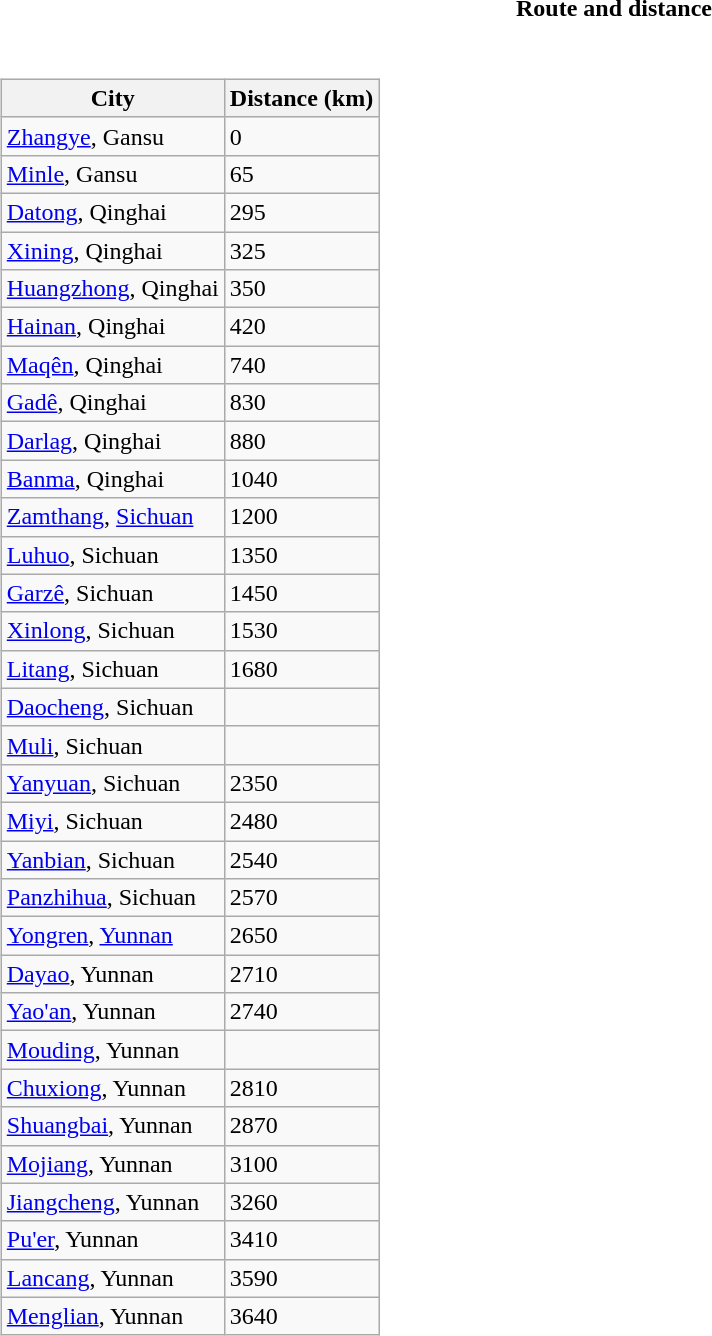<table style="font-size:100%;">
<tr>
<td style="width:33%; text-align:center;"><strong>Route and distance</strong></td>
</tr>
<tr valign="top">
<td><br><table class="wikitable">
<tr>
<th>City</th>
<th>Distance (km)</th>
</tr>
<tr>
<td><a href='#'>Zhangye</a>, Gansu</td>
<td>0</td>
</tr>
<tr>
<td><a href='#'>Minle</a>, Gansu</td>
<td>65</td>
</tr>
<tr>
<td><a href='#'>Datong</a>, Qinghai</td>
<td>295</td>
</tr>
<tr>
<td><a href='#'>Xining</a>, Qinghai</td>
<td>325</td>
</tr>
<tr>
<td><a href='#'>Huangzhong</a>, Qinghai</td>
<td>350</td>
</tr>
<tr>
<td><a href='#'>Hainan</a>, Qinghai</td>
<td>420</td>
</tr>
<tr>
<td><a href='#'>Maqên</a>, Qinghai</td>
<td>740</td>
</tr>
<tr>
<td><a href='#'>Gadê</a>, Qinghai</td>
<td>830</td>
</tr>
<tr>
<td><a href='#'>Darlag</a>, Qinghai</td>
<td>880</td>
</tr>
<tr>
<td><a href='#'>Banma</a>, Qinghai</td>
<td>1040</td>
</tr>
<tr>
<td><a href='#'>Zamthang</a>, <a href='#'>Sichuan</a></td>
<td>1200</td>
</tr>
<tr>
<td><a href='#'>Luhuo</a>, Sichuan</td>
<td>1350</td>
</tr>
<tr>
<td><a href='#'>Garzê</a>, Sichuan</td>
<td>1450</td>
</tr>
<tr>
<td><a href='#'>Xinlong</a>, Sichuan</td>
<td>1530</td>
</tr>
<tr>
<td><a href='#'>Litang</a>, Sichuan</td>
<td>1680</td>
</tr>
<tr>
<td><a href='#'>Daocheng</a>, Sichuan</td>
<td></td>
</tr>
<tr>
<td><a href='#'>Muli</a>, Sichuan</td>
<td></td>
</tr>
<tr>
<td><a href='#'>Yanyuan</a>, Sichuan</td>
<td>2350</td>
</tr>
<tr>
<td><a href='#'>Miyi</a>, Sichuan</td>
<td>2480</td>
</tr>
<tr>
<td><a href='#'>Yanbian</a>, Sichuan</td>
<td>2540</td>
</tr>
<tr>
<td><a href='#'>Panzhihua</a>, Sichuan</td>
<td>2570</td>
</tr>
<tr>
<td><a href='#'>Yongren</a>, <a href='#'>Yunnan</a></td>
<td>2650</td>
</tr>
<tr>
<td><a href='#'>Dayao</a>, Yunnan</td>
<td>2710</td>
</tr>
<tr>
<td><a href='#'>Yao'an</a>, Yunnan</td>
<td>2740</td>
</tr>
<tr>
<td><a href='#'>Mouding</a>, Yunnan</td>
<td></td>
</tr>
<tr>
<td><a href='#'>Chuxiong</a>, Yunnan</td>
<td>2810</td>
</tr>
<tr>
<td><a href='#'>Shuangbai</a>, Yunnan</td>
<td>2870</td>
</tr>
<tr>
<td><a href='#'>Mojiang</a>, Yunnan</td>
<td>3100</td>
</tr>
<tr>
<td><a href='#'>Jiangcheng</a>, Yunnan</td>
<td>3260</td>
</tr>
<tr>
<td><a href='#'>Pu'er</a>, Yunnan</td>
<td>3410</td>
</tr>
<tr>
<td><a href='#'>Lancang</a>, Yunnan</td>
<td>3590</td>
</tr>
<tr>
<td><a href='#'>Menglian</a>, Yunnan</td>
<td>3640</td>
</tr>
</table>
</td>
</tr>
</table>
